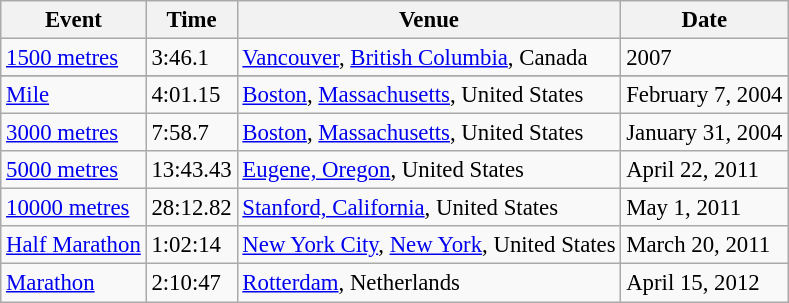<table class="wikitable" style="border-collapse: collapse; font-size: 95%;">
<tr>
<th>Event</th>
<th>Time</th>
<th>Venue</th>
<th>Date</th>
</tr>
<tr>
<td><a href='#'>1500 metres</a></td>
<td>3:46.1</td>
<td><a href='#'>Vancouver</a>, <a href='#'>British Columbia</a>, Canada</td>
<td>2007</td>
</tr>
<tr>
</tr>
<tr>
<td><a href='#'>Mile</a></td>
<td>4:01.15</td>
<td><a href='#'>Boston</a>, <a href='#'>Massachusetts</a>, United States</td>
<td>February 7, 2004</td>
</tr>
<tr>
<td><a href='#'>3000 metres</a></td>
<td>7:58.7</td>
<td><a href='#'>Boston</a>, <a href='#'>Massachusetts</a>, United States</td>
<td>January 31, 2004</td>
</tr>
<tr>
<td><a href='#'>5000 metres</a></td>
<td>13:43.43</td>
<td><a href='#'>Eugene, Oregon</a>, United States</td>
<td>April 22, 2011</td>
</tr>
<tr>
<td><a href='#'>10000 metres</a></td>
<td>28:12.82</td>
<td><a href='#'>Stanford, California</a>, United States</td>
<td>May 1, 2011</td>
</tr>
<tr>
<td><a href='#'>Half Marathon</a></td>
<td>1:02:14</td>
<td><a href='#'>New York City</a>, <a href='#'>New York</a>, United States</td>
<td>March 20, 2011</td>
</tr>
<tr>
<td><a href='#'>Marathon</a></td>
<td>2:10:47</td>
<td><a href='#'>Rotterdam</a>, Netherlands</td>
<td>April 15, 2012</td>
</tr>
</table>
